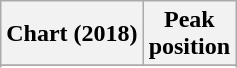<table class="wikitable sortable plainrowheaders" style="text-align:center">
<tr>
<th scope="col">Chart (2018)</th>
<th scope="col">Peak<br> position</th>
</tr>
<tr>
</tr>
<tr>
</tr>
<tr>
</tr>
<tr>
</tr>
<tr>
</tr>
<tr>
</tr>
<tr>
</tr>
<tr>
</tr>
<tr>
</tr>
</table>
